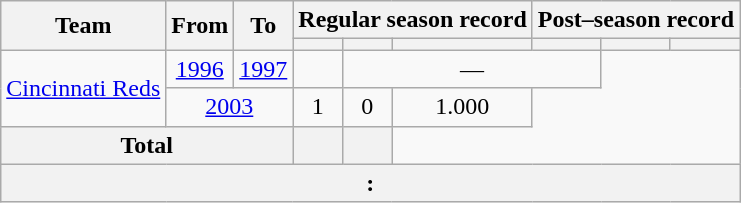<table class="wikitable" Style="text-align: center">
<tr>
<th rowspan="2">Team</th>
<th rowspan="2">From</th>
<th rowspan="2">To</th>
<th colspan="3">Regular season record</th>
<th colspan="3">Post–season record</th>
</tr>
<tr>
<th></th>
<th></th>
<th></th>
<th></th>
<th></th>
<th></th>
</tr>
<tr>
<td rowspan="2"><a href='#'>Cincinnati Reds</a></td>
<td><a href='#'>1996</a></td>
<td><a href='#'>1997</a></td>
<td></td>
<td colspan="3">—</td>
</tr>
<tr>
<td colspan="2"><a href='#'>2003</a></td>
<td>1</td>
<td>0</td>
<td>1.000</td>
</tr>
<tr>
<th colspan="3">Total</th>
<th></th>
<th></th>
</tr>
<tr>
<th colspan="9">:</th>
</tr>
</table>
